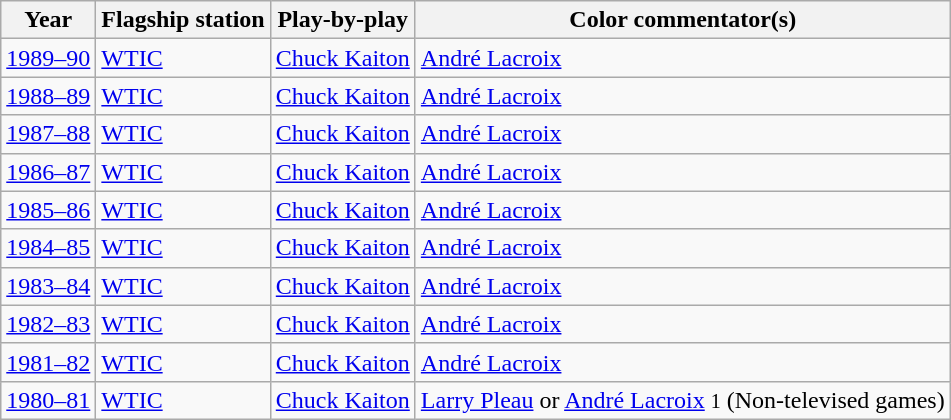<table class="wikitable">
<tr>
<th>Year</th>
<th>Flagship station</th>
<th>Play-by-play</th>
<th>Color commentator(s)</th>
</tr>
<tr>
<td><a href='#'>1989–90</a></td>
<td><a href='#'>WTIC</a></td>
<td><a href='#'>Chuck Kaiton</a></td>
<td><a href='#'>André Lacroix</a></td>
</tr>
<tr>
<td><a href='#'>1988–89</a></td>
<td><a href='#'>WTIC</a></td>
<td><a href='#'>Chuck Kaiton</a></td>
<td><a href='#'>André Lacroix</a></td>
</tr>
<tr>
<td><a href='#'>1987–88</a></td>
<td><a href='#'>WTIC</a></td>
<td><a href='#'>Chuck Kaiton</a></td>
<td><a href='#'>André Lacroix</a></td>
</tr>
<tr>
<td><a href='#'>1986–87</a></td>
<td><a href='#'>WTIC</a></td>
<td><a href='#'>Chuck Kaiton</a></td>
<td><a href='#'>André Lacroix</a></td>
</tr>
<tr>
<td><a href='#'>1985–86</a></td>
<td><a href='#'>WTIC</a></td>
<td><a href='#'>Chuck Kaiton</a></td>
<td><a href='#'>André Lacroix</a></td>
</tr>
<tr>
<td><a href='#'>1984–85</a></td>
<td><a href='#'>WTIC</a></td>
<td><a href='#'>Chuck Kaiton</a></td>
<td><a href='#'>André Lacroix</a></td>
</tr>
<tr>
<td><a href='#'>1983–84</a></td>
<td><a href='#'>WTIC</a></td>
<td><a href='#'>Chuck Kaiton</a></td>
<td><a href='#'>André Lacroix</a></td>
</tr>
<tr>
<td><a href='#'>1982–83</a></td>
<td><a href='#'>WTIC</a></td>
<td><a href='#'>Chuck Kaiton</a></td>
<td><a href='#'>André Lacroix</a></td>
</tr>
<tr>
<td><a href='#'>1981–82</a></td>
<td><a href='#'>WTIC</a></td>
<td><a href='#'>Chuck Kaiton</a></td>
<td><a href='#'>André Lacroix</a></td>
</tr>
<tr>
<td><a href='#'>1980–81</a></td>
<td><a href='#'>WTIC</a></td>
<td><a href='#'>Chuck Kaiton</a></td>
<td><a href='#'>Larry Pleau</a> or <a href='#'>André Lacroix</a> <small>1</small> (Non-televised games)</td>
</tr>
</table>
